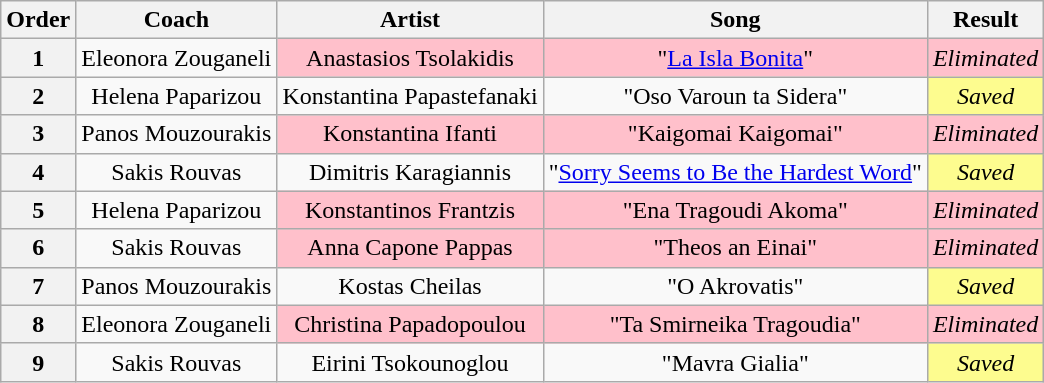<table class="wikitable" style="text-align: center; width: auto;">
<tr>
<th>Order</th>
<th>Coach</th>
<th>Artist</th>
<th>Song</th>
<th>Result</th>
</tr>
<tr>
<th>1</th>
<td>Eleonora Zouganeli</td>
<td style="background:pink;">Anastasios Tsolakidis</td>
<td style="background:pink;">"<a href='#'>La Isla Bonita</a>"</td>
<td style="background:pink;"><em>Eliminated</em></td>
</tr>
<tr>
<th>2</th>
<td>Helena Paparizou</td>
<td>Konstantina Papastefanaki</td>
<td>"Oso Varoun ta Sidera"</td>
<td style="background:#fdfc8f;"><em>Saved</em></td>
</tr>
<tr>
<th>3</th>
<td>Panos Mouzourakis</td>
<td style="background:pink;">Konstantina Ifanti</td>
<td style="background:pink;">"Kaigomai Kaigomai"</td>
<td style="background:pink;"><em>Eliminated</em></td>
</tr>
<tr>
<th>4</th>
<td>Sakis Rouvas</td>
<td>Dimitris Karagiannis</td>
<td>"<a href='#'>Sorry Seems to Be the Hardest Word</a>"</td>
<td style="background:#fdfc8f;"><em>Saved</em></td>
</tr>
<tr>
<th>5</th>
<td>Helena Paparizou</td>
<td style="background:pink;">Konstantinos Frantzis</td>
<td style="background:pink;">"Ena Tragoudi Akoma"</td>
<td style="background:pink;"><em>Eliminated</em></td>
</tr>
<tr>
<th>6</th>
<td>Sakis Rouvas</td>
<td style="background:pink;">Anna Capone Pappas</td>
<td style="background:pink;">"Theos an Einai"</td>
<td style="background:pink;"><em>Eliminated</em></td>
</tr>
<tr>
<th>7</th>
<td>Panos Mouzourakis</td>
<td>Kostas Cheilas</td>
<td>"O Akrovatis"</td>
<td style="background:#fdfc8f;"><em>Saved</em></td>
</tr>
<tr>
<th>8</th>
<td>Eleonora Zouganeli</td>
<td style="background:pink;">Christina Papadopoulou</td>
<td style="background:pink;">"Ta Smirneika Tragoudia"</td>
<td style="background:pink;"><em>Eliminated</em></td>
</tr>
<tr>
<th>9</th>
<td>Sakis Rouvas</td>
<td>Eirini Tsokounoglou</td>
<td>"Mavra Gialia"</td>
<td style="background:#fdfc8f;"><em>Saved</em></td>
</tr>
</table>
